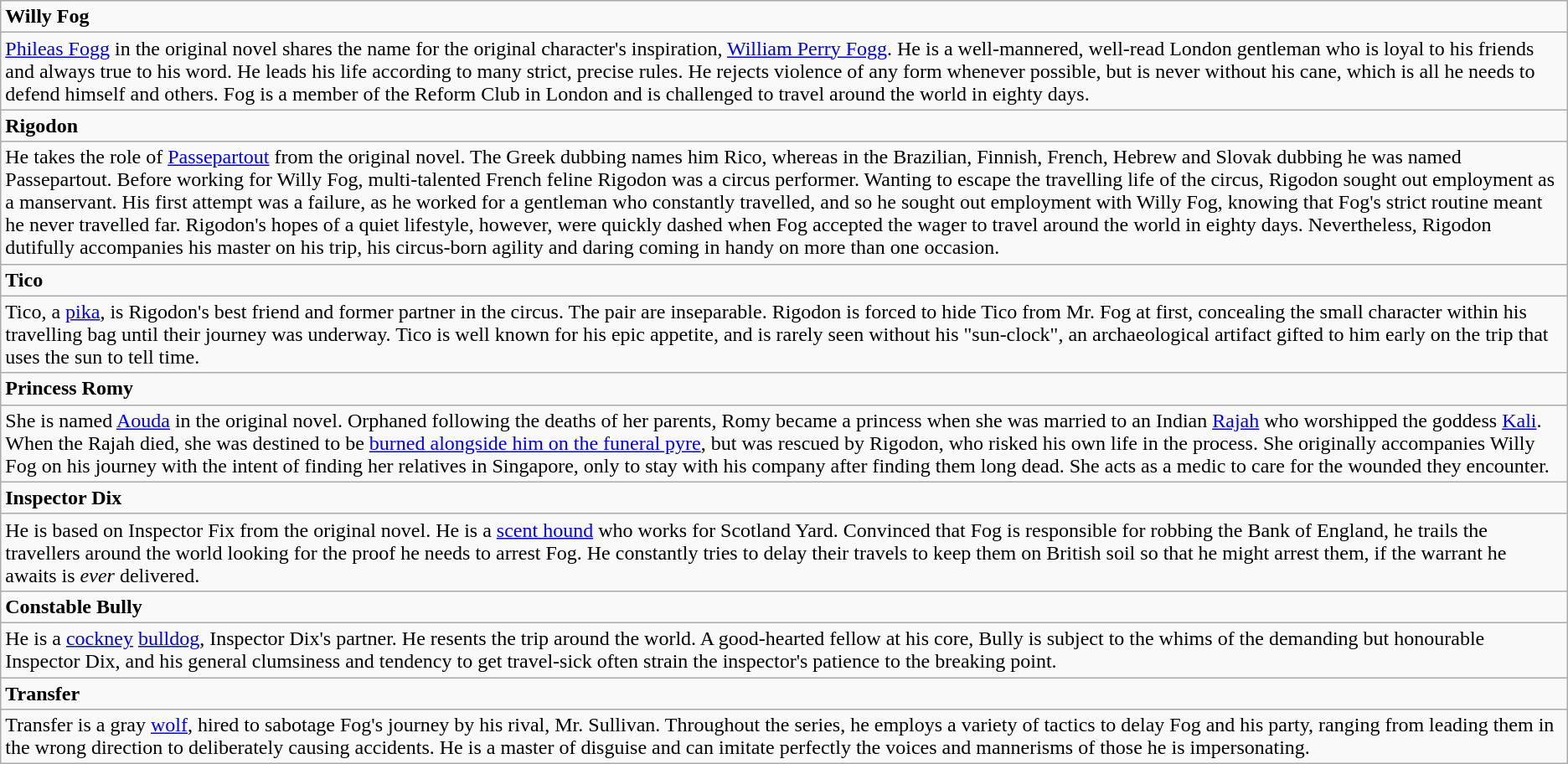<table class="wikitable">
<tr>
<td colspan="2" style="text-align:left;"><strong>Willy Fog</strong></td>
</tr>
<tr>
<td colspan="2" style="text-align:left;"><a href='#'>Phileas Fogg</a> in the original novel shares the name for the original character's inspiration, <a href='#'>William Perry Fogg</a>. He is a well-mannered, well-read London gentleman who is loyal to his friends and always true to his word. He leads his life according to many strict, precise rules. He rejects violence of any form whenever possible, but is never without his cane, which is all he needs to defend himself and others. Fog is a member of the Reform Club in London and is challenged to travel around the world in eighty days.</td>
</tr>
<tr>
<td colspan="2" style="text-align:left;"><strong>Rigodon</strong></td>
</tr>
<tr>
<td colspan="2" style="text-align:left;">He takes the role of <a href='#'>Passepartout</a> from the original novel. The Greek dubbing names him Rico, whereas in the Brazilian, Finnish, French, Hebrew and Slovak dubbing he was named Passepartout. Before working for Willy Fog, multi-talented French feline Rigodon was a circus performer. Wanting to escape the travelling life of the circus, Rigodon sought out employment as a manservant. His first attempt was a failure, as he worked for a gentleman who constantly travelled, and so he sought out employment with Willy Fog, knowing that Fog's strict routine meant he never travelled far. Rigodon's hopes of a quiet lifestyle, however, were quickly dashed when Fog accepted the wager to travel around the world in eighty days. Nevertheless, Rigodon dutifully accompanies his master on his trip, his circus-born agility and daring coming in handy on more than one occasion.</td>
</tr>
<tr>
<td colspan="2" style="text-align:left;"><strong>Tico</strong></td>
</tr>
<tr>
<td colspan="2" style="text-align:left;">Tico, a <a href='#'>pika</a>, is Rigodon's best friend and former partner in the circus. The pair are inseparable. Rigodon is forced to hide Tico from Mr. Fog at first, concealing the small character within his travelling bag until their journey was underway. Tico is well known for his epic appetite, and is rarely seen without his "sun-clock", an archaeological artifact gifted to him early on the trip that uses the sun to tell time.</td>
</tr>
<tr>
<td colspan="2" style="text-align:left;"><strong>Princess Romy</strong></td>
</tr>
<tr>
<td colspan="2" style="text-align:left;">She is named <a href='#'>Aouda</a> in the original novel. Orphaned following the deaths of her parents, Romy became a princess when she was married to an Indian <a href='#'>Rajah</a> who worshipped the goddess <a href='#'>Kali</a>. When the Rajah died, she was destined to be <a href='#'>burned alongside him on the funeral pyre</a>, but was rescued by Rigodon, who risked his own life in the process. She originally accompanies Willy Fog on his journey with the intent of finding her relatives in Singapore, only to stay with his company after finding them long dead. She acts as a medic to care for the wounded they encounter.</td>
</tr>
<tr>
<td colspan="2" style="text-align:left;"><strong>Inspector Dix</strong></td>
</tr>
<tr>
<td colspan="2" style="text-align:left;">He is based on Inspector Fix from the original novel. He is a <a href='#'>scent hound</a> who works for Scotland Yard. Convinced that Fog is responsible for robbing the Bank of England, he trails the travellers around the world looking for the proof he needs to arrest Fog. He constantly tries to delay their travels to keep them on British soil so that he might arrest them, if the warrant he awaits is <em>ever</em> delivered.</td>
</tr>
<tr>
<td colspan="2" style="text-align:left;"><strong>Constable Bully</strong></td>
</tr>
<tr>
<td colspan="2" style="text-align:left;">He is a <a href='#'>cockney</a> <a href='#'>bulldog</a>, Inspector Dix's partner. He resents the trip around the world. A good-hearted fellow at his core, Bully is subject to the whims of the demanding but honourable Inspector Dix, and his general clumsiness and tendency to get travel-sick often strain the inspector's patience to the breaking point.</td>
</tr>
<tr>
<td colspan="2" style="text-align:left;"><strong>Transfer</strong></td>
</tr>
<tr>
<td colspan="2" style="text-align:left;">Transfer is a gray <a href='#'>wolf</a>, hired to sabotage Fog's journey by his rival, Mr. Sullivan. Throughout the series, he employs a variety of tactics to delay Fog and his party, ranging from leading them in the wrong direction to deliberately causing accidents. He is a master of disguise and can imitate perfectly the voices and mannerisms of those he is impersonating.</td>
</tr>
</table>
